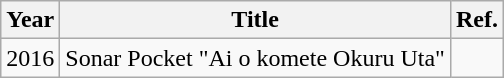<table class="wikitable">
<tr>
<th>Year</th>
<th>Title</th>
<th>Ref.</th>
</tr>
<tr>
<td>2016</td>
<td>Sonar Pocket "Ai o komete Okuru Uta"</td>
<td></td>
</tr>
</table>
